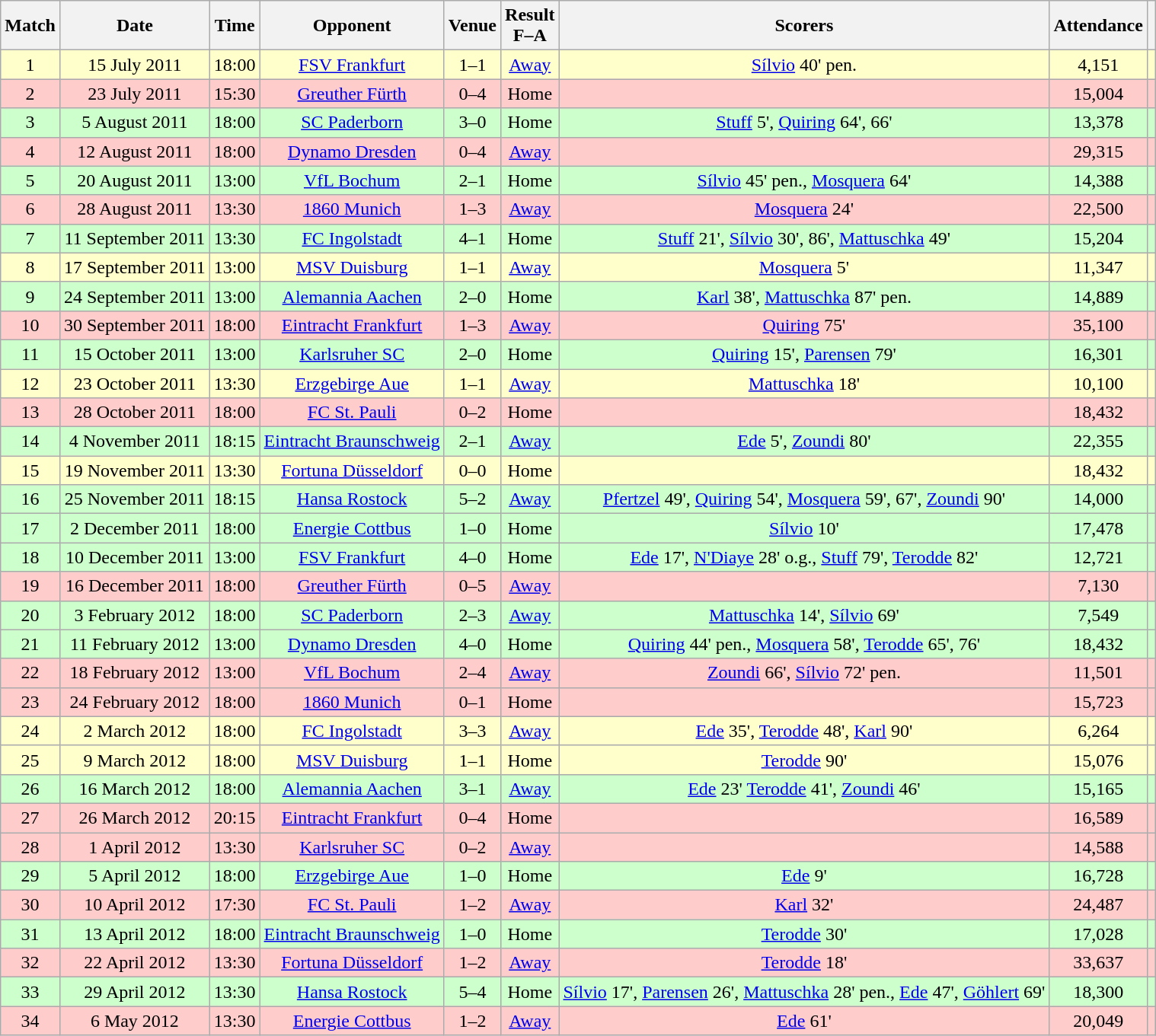<table class="wikitable sortable" style="text-align:center">
<tr>
<th>Match</th>
<th>Date</th>
<th>Time</th>
<th>Opponent</th>
<th>Venue</th>
<th>Result<br>F–A</th>
<th class="unsortable">Scorers</th>
<th>Attendance</th>
<th class="unsortable"></th>
</tr>
<tr bgcolor="#FFFFCC">
<td>1</td>
<td>15 July 2011</td>
<td>18:00</td>
<td><a href='#'>FSV Frankfurt</a></td>
<td>1–1</td>
<td><a href='#'>Away</a></td>
<td><a href='#'>Sílvio</a> 40' pen.</td>
<td>4,151</td>
<td></td>
</tr>
<tr bgcolor="#FFCCCC">
<td>2</td>
<td>23 July 2011</td>
<td>15:30</td>
<td><a href='#'>Greuther Fürth</a></td>
<td>0–4</td>
<td>Home</td>
<td></td>
<td>15,004</td>
<td></td>
</tr>
<tr bgcolor="#CCFFCC">
<td>3</td>
<td>5 August 2011</td>
<td>18:00</td>
<td><a href='#'>SC Paderborn</a></td>
<td>3–0</td>
<td>Home</td>
<td><a href='#'>Stuff</a> 5', <a href='#'>Quiring</a> 64', 66'</td>
<td>13,378</td>
<td></td>
</tr>
<tr bgcolor="#FFCCCC">
<td>4</td>
<td>12 August 2011</td>
<td>18:00</td>
<td><a href='#'>Dynamo Dresden</a></td>
<td>0–4</td>
<td><a href='#'>Away</a></td>
<td></td>
<td>29,315</td>
<td></td>
</tr>
<tr bgcolor="#CCFFCC">
<td>5</td>
<td>20 August 2011</td>
<td>13:00</td>
<td><a href='#'>VfL Bochum</a></td>
<td>2–1</td>
<td>Home</td>
<td><a href='#'>Sílvio</a> 45' pen., <a href='#'>Mosquera</a> 64'</td>
<td>14,388</td>
<td></td>
</tr>
<tr bgcolor="#FFCCCC">
<td>6</td>
<td>28 August 2011</td>
<td>13:30</td>
<td><a href='#'>1860 Munich</a></td>
<td>1–3</td>
<td><a href='#'>Away</a></td>
<td><a href='#'>Mosquera</a> 24'</td>
<td>22,500</td>
<td></td>
</tr>
<tr bgcolor="#CCFFCC">
<td>7</td>
<td>11 September 2011</td>
<td>13:30</td>
<td><a href='#'>FC Ingolstadt</a></td>
<td>4–1</td>
<td>Home</td>
<td><a href='#'>Stuff</a> 21', <a href='#'>Sílvio</a> 30', 86', <a href='#'>Mattuschka</a> 49'</td>
<td>15,204</td>
<td></td>
</tr>
<tr bgcolor="#FFFFCC">
<td>8</td>
<td>17 September 2011</td>
<td>13:00</td>
<td><a href='#'>MSV Duisburg</a></td>
<td>1–1</td>
<td><a href='#'>Away</a></td>
<td><a href='#'>Mosquera</a> 5'</td>
<td>11,347</td>
<td></td>
</tr>
<tr bgcolor="#CCFFCC">
<td>9</td>
<td>24 September 2011</td>
<td>13:00</td>
<td><a href='#'>Alemannia Aachen</a></td>
<td>2–0</td>
<td>Home</td>
<td><a href='#'>Karl</a> 38', <a href='#'>Mattuschka</a> 87' pen.</td>
<td>14,889</td>
<td></td>
</tr>
<tr bgcolor="#FFCCCC">
<td>10</td>
<td>30 September 2011</td>
<td>18:00</td>
<td><a href='#'>Eintracht Frankfurt</a></td>
<td>1–3</td>
<td><a href='#'>Away</a></td>
<td><a href='#'>Quiring</a> 75'</td>
<td>35,100</td>
<td></td>
</tr>
<tr bgcolor="#CCFFCC">
<td>11</td>
<td>15 October 2011</td>
<td>13:00</td>
<td><a href='#'>Karlsruher SC</a></td>
<td>2–0</td>
<td>Home</td>
<td><a href='#'>Quiring</a> 15', <a href='#'>Parensen</a> 79'</td>
<td>16,301</td>
<td></td>
</tr>
<tr bgcolor="#FFFFCC">
<td>12</td>
<td>23 October 2011</td>
<td>13:30</td>
<td><a href='#'>Erzgebirge Aue</a></td>
<td>1–1</td>
<td><a href='#'>Away</a></td>
<td><a href='#'>Mattuschka</a> 18'</td>
<td>10,100</td>
<td></td>
</tr>
<tr bgcolor="#FFCCCC">
<td>13</td>
<td>28 October 2011</td>
<td>18:00</td>
<td><a href='#'>FC St. Pauli</a></td>
<td>0–2</td>
<td>Home</td>
<td></td>
<td>18,432</td>
<td></td>
</tr>
<tr bgcolor="#CCFFCC">
<td>14</td>
<td>4 November 2011</td>
<td>18:15</td>
<td><a href='#'>Eintracht Braunschweig</a></td>
<td>2–1</td>
<td><a href='#'>Away</a></td>
<td><a href='#'>Ede</a> 5', <a href='#'>Zoundi</a> 80'</td>
<td>22,355</td>
<td></td>
</tr>
<tr bgcolor="#FFFFCC">
<td>15</td>
<td>19 November 2011</td>
<td>13:30</td>
<td><a href='#'>Fortuna Düsseldorf</a></td>
<td>0–0</td>
<td>Home</td>
<td></td>
<td>18,432</td>
<td></td>
</tr>
<tr bgcolor="#CCFFCC">
<td>16</td>
<td>25 November 2011</td>
<td>18:15</td>
<td><a href='#'>Hansa Rostock</a></td>
<td>5–2</td>
<td><a href='#'>Away</a></td>
<td><a href='#'>Pfertzel</a> 49', <a href='#'>Quiring</a> 54', <a href='#'>Mosquera</a> 59', 67', <a href='#'>Zoundi</a> 90'</td>
<td>14,000</td>
<td></td>
</tr>
<tr bgcolor="#CCFFCC">
<td>17</td>
<td>2 December 2011</td>
<td>18:00</td>
<td><a href='#'>Energie Cottbus</a></td>
<td>1–0</td>
<td>Home</td>
<td><a href='#'>Sílvio</a> 10'</td>
<td>17,478</td>
<td></td>
</tr>
<tr bgcolor="#CCFFCC">
<td>18</td>
<td>10 December 2011</td>
<td>13:00</td>
<td><a href='#'>FSV Frankfurt</a></td>
<td>4–0</td>
<td>Home</td>
<td><a href='#'>Ede</a> 17', <a href='#'>N'Diaye</a> 28' o.g., <a href='#'>Stuff</a> 79', <a href='#'>Terodde</a> 82'</td>
<td>12,721</td>
<td></td>
</tr>
<tr bgcolor="#FFCCCC">
<td>19</td>
<td>16 December 2011</td>
<td>18:00</td>
<td><a href='#'>Greuther Fürth</a></td>
<td>0–5</td>
<td><a href='#'>Away</a></td>
<td></td>
<td>7,130</td>
<td></td>
</tr>
<tr bgcolor="#CCFFCC">
<td>20</td>
<td>3 February 2012</td>
<td>18:00</td>
<td><a href='#'>SC Paderborn</a></td>
<td>2–3</td>
<td><a href='#'>Away</a></td>
<td><a href='#'>Mattuschka</a> 14', <a href='#'>Sílvio</a> 69'</td>
<td>7,549</td>
<td></td>
</tr>
<tr bgcolor="#CCFFCC">
<td>21</td>
<td>11 February 2012</td>
<td>13:00</td>
<td><a href='#'>Dynamo Dresden</a></td>
<td>4–0</td>
<td>Home</td>
<td><a href='#'>Quiring</a> 44' pen., <a href='#'>Mosquera</a> 58', <a href='#'>Terodde</a> 65', 76'</td>
<td>18,432</td>
<td></td>
</tr>
<tr bgcolor="#FFCCCC">
<td>22</td>
<td>18 February 2012</td>
<td>13:00</td>
<td><a href='#'>VfL Bochum</a></td>
<td>2–4</td>
<td><a href='#'>Away</a></td>
<td><a href='#'>Zoundi</a> 66', <a href='#'>Sílvio</a> 72' pen.</td>
<td>11,501</td>
<td></td>
</tr>
<tr bgcolor="#FFCCCC">
<td>23</td>
<td>24 February 2012</td>
<td>18:00</td>
<td><a href='#'>1860 Munich</a></td>
<td>0–1</td>
<td>Home</td>
<td></td>
<td>15,723</td>
<td></td>
</tr>
<tr bgcolor="#FFFFCC">
<td>24</td>
<td>2 March 2012</td>
<td>18:00</td>
<td><a href='#'>FC Ingolstadt</a></td>
<td>3–3</td>
<td><a href='#'>Away</a></td>
<td><a href='#'>Ede</a> 35', <a href='#'>Terodde</a> 48', <a href='#'>Karl</a> 90'</td>
<td>6,264</td>
<td></td>
</tr>
<tr bgcolor="#FFFFCC">
<td>25</td>
<td>9 March 2012</td>
<td>18:00</td>
<td><a href='#'>MSV Duisburg</a></td>
<td>1–1</td>
<td>Home</td>
<td><a href='#'>Terodde</a> 90'</td>
<td>15,076</td>
<td></td>
</tr>
<tr bgcolor="#CCFFCC">
<td>26</td>
<td>16 March 2012</td>
<td>18:00</td>
<td><a href='#'>Alemannia Aachen</a></td>
<td>3–1</td>
<td><a href='#'>Away</a></td>
<td><a href='#'>Ede</a> 23' <a href='#'>Terodde</a> 41', <a href='#'>Zoundi</a> 46'</td>
<td>15,165</td>
<td></td>
</tr>
<tr bgcolor="#FFCCCC">
<td>27</td>
<td>26 March 2012</td>
<td>20:15</td>
<td><a href='#'>Eintracht Frankfurt</a></td>
<td>0–4</td>
<td>Home</td>
<td></td>
<td>16,589</td>
<td></td>
</tr>
<tr bgcolor="#FFCCCC">
<td>28</td>
<td>1 April 2012</td>
<td>13:30</td>
<td><a href='#'>Karlsruher SC</a></td>
<td>0–2</td>
<td><a href='#'>Away</a></td>
<td></td>
<td>14,588</td>
<td></td>
</tr>
<tr bgcolor="#CCFFCC">
<td>29</td>
<td>5 April 2012</td>
<td>18:00</td>
<td><a href='#'>Erzgebirge Aue</a></td>
<td>1–0</td>
<td>Home</td>
<td><a href='#'>Ede</a> 9'</td>
<td>16,728</td>
<td></td>
</tr>
<tr bgcolor="#FFCCCC">
<td>30</td>
<td>10 April 2012</td>
<td>17:30</td>
<td><a href='#'>FC St. Pauli</a></td>
<td>1–2</td>
<td><a href='#'>Away</a></td>
<td><a href='#'>Karl</a> 32'</td>
<td>24,487</td>
<td></td>
</tr>
<tr bgcolor="#CCFFCC">
<td>31</td>
<td>13 April 2012</td>
<td>18:00</td>
<td><a href='#'>Eintracht Braunschweig</a></td>
<td>1–0</td>
<td>Home</td>
<td><a href='#'>Terodde</a> 30'</td>
<td>17,028</td>
<td></td>
</tr>
<tr bgcolor="#FFCCCC">
<td>32</td>
<td>22 April 2012</td>
<td>13:30</td>
<td><a href='#'>Fortuna Düsseldorf</a></td>
<td>1–2</td>
<td><a href='#'>Away</a></td>
<td><a href='#'>Terodde</a> 18'</td>
<td>33,637</td>
<td></td>
</tr>
<tr bgcolor="#CCFFCC">
<td>33</td>
<td>29 April 2012</td>
<td>13:30</td>
<td><a href='#'>Hansa Rostock</a></td>
<td>5–4</td>
<td>Home</td>
<td><a href='#'>Sílvio</a> 17', <a href='#'>Parensen</a> 26', <a href='#'>Mattuschka</a> 28' pen., <a href='#'>Ede</a> 47', <a href='#'>Göhlert</a> 69'</td>
<td>18,300</td>
<td></td>
</tr>
<tr bgcolor="#FFCCCC">
<td>34</td>
<td>6 May 2012</td>
<td>13:30</td>
<td><a href='#'>Energie Cottbus</a></td>
<td>1–2</td>
<td><a href='#'>Away</a></td>
<td><a href='#'>Ede</a> 61'</td>
<td>20,049</td>
<td></td>
</tr>
</table>
